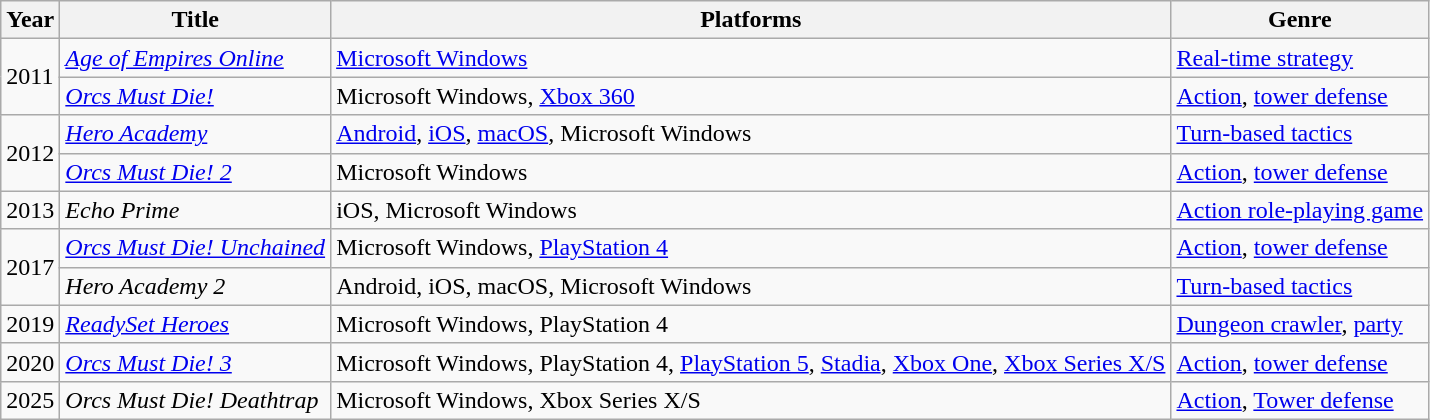<table class="wikitable">
<tr>
<th>Year</th>
<th>Title</th>
<th>Platforms</th>
<th>Genre</th>
</tr>
<tr>
<td rowspan="2">2011</td>
<td><em><a href='#'>Age of Empires Online</a></em></td>
<td><a href='#'>Microsoft Windows</a></td>
<td><a href='#'>Real-time strategy</a></td>
</tr>
<tr>
<td><em><a href='#'>Orcs Must Die!</a></em></td>
<td>Microsoft Windows, <a href='#'>Xbox 360</a></td>
<td><a href='#'>Action</a>, <a href='#'>tower defense</a></td>
</tr>
<tr>
<td rowspan="2">2012</td>
<td><em><a href='#'>Hero Academy</a></em></td>
<td><a href='#'>Android</a>, <a href='#'>iOS</a>, <a href='#'>macOS</a>, Microsoft Windows</td>
<td><a href='#'>Turn-based tactics</a></td>
</tr>
<tr>
<td><em><a href='#'>Orcs Must Die! 2</a></em></td>
<td>Microsoft Windows</td>
<td><a href='#'>Action</a>, <a href='#'>tower defense</a></td>
</tr>
<tr>
<td>2013</td>
<td><em>Echo Prime</em></td>
<td>iOS, Microsoft Windows</td>
<td><a href='#'>Action role-playing game</a></td>
</tr>
<tr>
<td rowspan="2">2017</td>
<td><em><a href='#'>Orcs Must Die! Unchained</a></em></td>
<td>Microsoft Windows, <a href='#'>PlayStation 4</a></td>
<td><a href='#'>Action</a>, <a href='#'>tower defense</a></td>
</tr>
<tr>
<td><em>Hero Academy 2</em></td>
<td>Android, iOS, macOS, Microsoft Windows</td>
<td><a href='#'>Turn-based tactics</a></td>
</tr>
<tr>
<td>2019</td>
<td><em><a href='#'>ReadySet Heroes</a></em></td>
<td>Microsoft Windows, PlayStation 4</td>
<td><a href='#'>Dungeon crawler</a>, <a href='#'>party</a></td>
</tr>
<tr>
<td>2020</td>
<td><em><a href='#'>Orcs Must Die! 3</a></em></td>
<td>Microsoft Windows, PlayStation 4, <a href='#'>PlayStation 5</a>, <a href='#'>Stadia</a>, <a href='#'>Xbox One</a>, <a href='#'>Xbox Series X/S</a></td>
<td><a href='#'>Action</a>, <a href='#'>tower defense</a></td>
</tr>
<tr>
<td>2025</td>
<td><em>Orcs Must Die! Deathtrap</em></td>
<td>Microsoft Windows, Xbox Series X/S</td>
<td><a href='#'>Action</a>, <a href='#'>Tower defense</a></td>
</tr>
</table>
